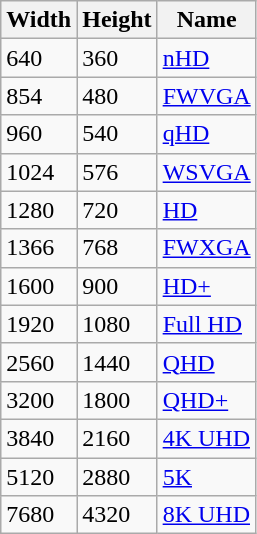<table class="wikitable sortable">
<tr>
<th>Width</th>
<th>Height</th>
<th>Name</th>
</tr>
<tr>
<td>640</td>
<td>360</td>
<td><a href='#'>nHD</a></td>
</tr>
<tr>
<td>854</td>
<td>480</td>
<td><a href='#'>FWVGA</a></td>
</tr>
<tr>
<td>960</td>
<td>540</td>
<td><a href='#'>qHD</a></td>
</tr>
<tr>
<td>1024</td>
<td>576</td>
<td><a href='#'>WSVGA</a></td>
</tr>
<tr>
<td>1280</td>
<td>720</td>
<td><a href='#'>HD</a></td>
</tr>
<tr>
<td>1366</td>
<td>768</td>
<td><a href='#'>FWXGA</a></td>
</tr>
<tr>
<td>1600</td>
<td>900</td>
<td><a href='#'>HD+</a></td>
</tr>
<tr>
<td>1920</td>
<td>1080</td>
<td><a href='#'>Full HD</a></td>
</tr>
<tr>
<td>2560</td>
<td>1440</td>
<td><a href='#'>QHD</a></td>
</tr>
<tr>
<td>3200</td>
<td>1800</td>
<td><a href='#'>QHD+</a></td>
</tr>
<tr>
<td>3840</td>
<td>2160</td>
<td><a href='#'>4K UHD</a></td>
</tr>
<tr>
<td>5120</td>
<td>2880</td>
<td><a href='#'>5K</a></td>
</tr>
<tr>
<td>7680</td>
<td>4320</td>
<td><a href='#'>8K UHD</a></td>
</tr>
</table>
